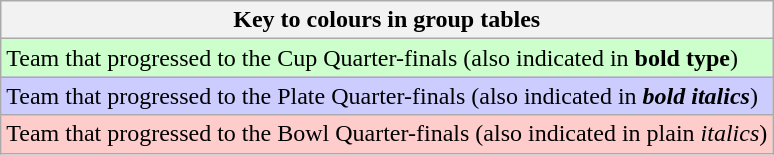<table class="wikitable">
<tr>
<th>Key to colours in group tables</th>
</tr>
<tr bgcolor=#ccffcc>
<td>Team that progressed to the Cup Quarter-finals (also indicated in <strong>bold type</strong>)</td>
</tr>
<tr bgcolor=#ccccff>
<td>Team that progressed to the Plate Quarter-finals (also indicated in <strong><em>bold italics</em></strong>)</td>
</tr>
<tr bgcolor=#ffcccc>
<td>Team that progressed to the Bowl Quarter-finals (also indicated in plain <em>italics</em>)</td>
</tr>
</table>
